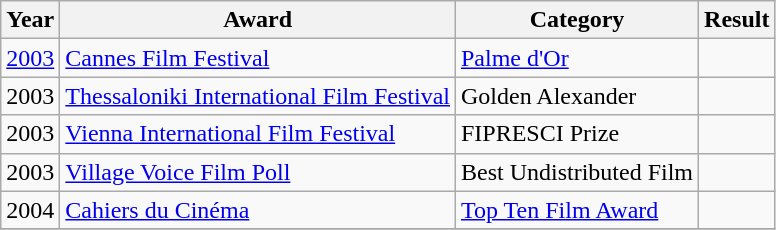<table class="wikitable sortable">
<tr>
<th scope="col">Year</th>
<th scope="col">Award</th>
<th scope="col">Category</th>
<th scope="col">Result</th>
</tr>
<tr>
<td><a href='#'>2003</a></td>
<td><a href='#'>Cannes Film Festival</a></td>
<td><a href='#'>Palme d'Or</a></td>
<td></td>
</tr>
<tr>
<td>2003</td>
<td><a href='#'>Thessaloniki International Film Festival</a></td>
<td>Golden Alexander</td>
<td></td>
</tr>
<tr>
<td>2003</td>
<td><a href='#'>Vienna International Film Festival</a></td>
<td>FIPRESCI Prize</td>
<td></td>
</tr>
<tr>
<td>2003</td>
<td><a href='#'>Village Voice Film Poll</a></td>
<td>Best Undistributed Film</td>
<td></td>
</tr>
<tr>
<td>2004</td>
<td><a href='#'>Cahiers du Cinéma</a></td>
<td><a href='#'>Top Ten Film Award</a></td>
<td></td>
</tr>
<tr>
</tr>
</table>
